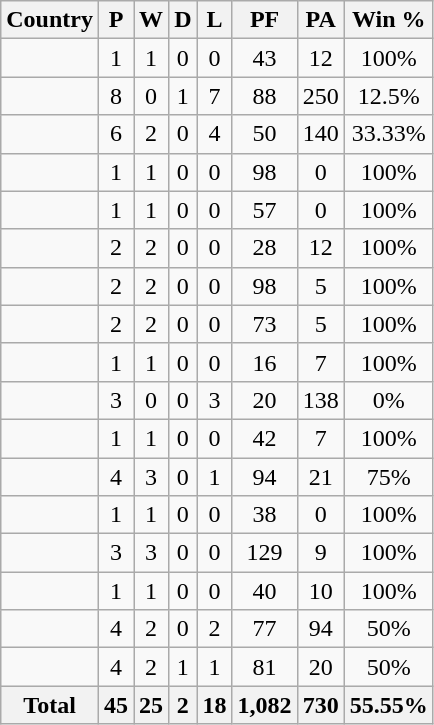<table class="wikitable sortable" style="text-align:center">
<tr>
<th>Country</th>
<th>P</th>
<th>W</th>
<th>D</th>
<th>L</th>
<th>PF</th>
<th>PA</th>
<th>Win %</th>
</tr>
<tr>
<td align="left"></td>
<td>1</td>
<td>1</td>
<td>0</td>
<td>0</td>
<td>43</td>
<td>12</td>
<td>100%</td>
</tr>
<tr>
<td align="left"></td>
<td>8</td>
<td>0</td>
<td>1</td>
<td>7</td>
<td>88</td>
<td>250</td>
<td>12.5%</td>
</tr>
<tr>
<td align="left"></td>
<td>6</td>
<td>2</td>
<td>0</td>
<td>4</td>
<td>50</td>
<td>140</td>
<td>33.33%</td>
</tr>
<tr>
<td align="left"></td>
<td>1</td>
<td>1</td>
<td>0</td>
<td>0</td>
<td>98</td>
<td>0</td>
<td>100%</td>
</tr>
<tr>
<td align="left"></td>
<td>1</td>
<td>1</td>
<td>0</td>
<td>0</td>
<td>57</td>
<td>0</td>
<td>100%</td>
</tr>
<tr>
<td align="left"></td>
<td>2</td>
<td>2</td>
<td>0</td>
<td>0</td>
<td>28</td>
<td>12</td>
<td>100%</td>
</tr>
<tr>
<td align="left"></td>
<td>2</td>
<td>2</td>
<td>0</td>
<td>0</td>
<td>98</td>
<td>5</td>
<td>100%</td>
</tr>
<tr>
<td align="left"></td>
<td>2</td>
<td>2</td>
<td>0</td>
<td>0</td>
<td>73</td>
<td>5</td>
<td>100%</td>
</tr>
<tr>
<td align="left"></td>
<td>1</td>
<td>1</td>
<td>0</td>
<td>0</td>
<td>16</td>
<td>7</td>
<td>100%</td>
</tr>
<tr>
<td align="left"></td>
<td>3</td>
<td>0</td>
<td>0</td>
<td>3</td>
<td>20</td>
<td>138</td>
<td>0%</td>
</tr>
<tr>
<td align="left"></td>
<td>1</td>
<td>1</td>
<td>0</td>
<td>0</td>
<td>42</td>
<td>7</td>
<td>100%</td>
</tr>
<tr>
<td align="left"></td>
<td>4</td>
<td>3</td>
<td>0</td>
<td>1</td>
<td>94</td>
<td>21</td>
<td>75%</td>
</tr>
<tr>
<td align="left"></td>
<td>1</td>
<td>1</td>
<td>0</td>
<td>0</td>
<td>38</td>
<td>0</td>
<td>100%</td>
</tr>
<tr>
<td align="left"></td>
<td>3</td>
<td>3</td>
<td>0</td>
<td>0</td>
<td>129</td>
<td>9</td>
<td>100%</td>
</tr>
<tr>
<td align="left"></td>
<td>1</td>
<td>1</td>
<td>0</td>
<td>0</td>
<td>40</td>
<td>10</td>
<td>100%</td>
</tr>
<tr>
<td align="left"></td>
<td>4</td>
<td>2</td>
<td>0</td>
<td>2</td>
<td>77</td>
<td>94</td>
<td>50%</td>
</tr>
<tr>
<td align="left"></td>
<td>4</td>
<td>2</td>
<td>1</td>
<td>1</td>
<td>81</td>
<td>20</td>
<td>50%</td>
</tr>
<tr>
<th>Total</th>
<th>45</th>
<th>25</th>
<th>2</th>
<th>18</th>
<th>1,082</th>
<th>730</th>
<th>55.55%</th>
</tr>
</table>
